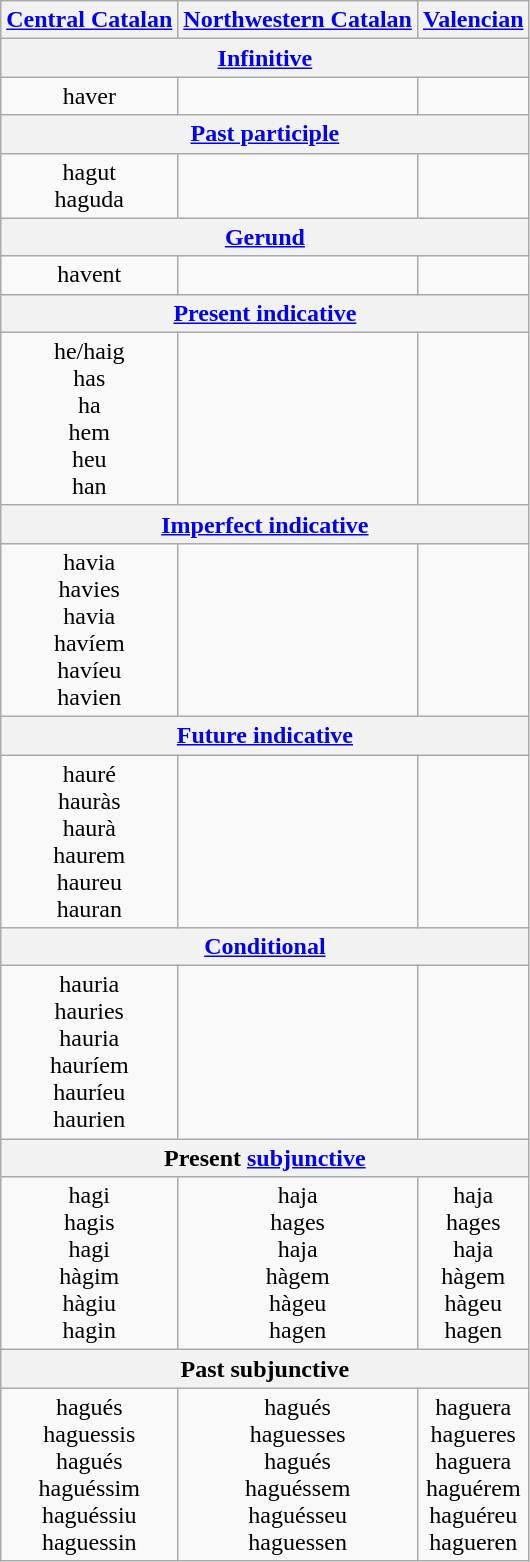<table class="wikitable" style="text-align: center;">
<tr>
<th><a href='#'>Central Catalan</a></th>
<th><a href='#'>Northwestern Catalan</a></th>
<th><a href='#'>Valencian</a></th>
</tr>
<tr>
<th colspan="3" style="text-align: center;"><a href='#'>Infinitive</a></th>
</tr>
<tr>
<td>haver</td>
<td></td>
<td></td>
</tr>
<tr>
<th colspan="3" style="text-align: center;"><a href='#'>Past participle</a></th>
</tr>
<tr>
<td>hagut<br>haguda</td>
<td></td>
<td></td>
</tr>
<tr>
<th colspan="3" style="text-align: center;"><a href='#'>Gerund</a></th>
</tr>
<tr>
<td>havent</td>
<td></td>
<td></td>
</tr>
<tr>
<th colspan="3" style="text-align: center;"><a href='#'>Present indicative</a></th>
</tr>
<tr>
<td>he/haig<br>has<br>ha<br>hem<br>heu<br>han</td>
<td></td>
<td></td>
</tr>
<tr>
<th colspan="3" style="text-align: center;"><a href='#'>Imperfect indicative</a></th>
</tr>
<tr>
<td>havia<br>havies<br>havia<br>havíem<br>havíeu<br>havien</td>
<td></td>
<td></td>
</tr>
<tr>
<th colspan="3" style="text-align: center;"><a href='#'>Future indicative</a></th>
</tr>
<tr>
<td>hauré<br>hauràs<br>haurà<br>haurem<br>haureu<br>hauran</td>
<td></td>
<td></td>
</tr>
<tr>
<th colspan="3" style="text-align: center;"><a href='#'>Conditional</a></th>
</tr>
<tr>
<td>hauria<br>hauries<br>hauria<br>hauríem<br>hauríeu<br>haurien</td>
<td></td>
<td></td>
</tr>
<tr>
<th colspan="3" style="text-align: center;">Present <a href='#'>subjunctive</a></th>
</tr>
<tr>
<td>hagi<br>hagis<br>hagi<br>hàgim<br>hàgiu<br>hagin</td>
<td>haja<br>hages<br>haja<br>hàgem<br>hàgeu<br>hagen</td>
<td>haja<br>hages<br>haja<br>hàgem<br>hàgeu<br>hagen</td>
</tr>
<tr>
<th colspan="3" style="text-align: center;">Past subjunctive</th>
</tr>
<tr>
<td>hagués<br>haguessis<br>hagués<br>haguéssim<br>haguéssiu<br>haguessin</td>
<td>hagués<br>haguesses<br>hagués<br>haguéssem<br>haguésseu<br>haguessen</td>
<td>haguera<br>hagueres<br>haguera<br>haguérem<br>haguéreu<br>hagueren</td>
</tr>
</table>
